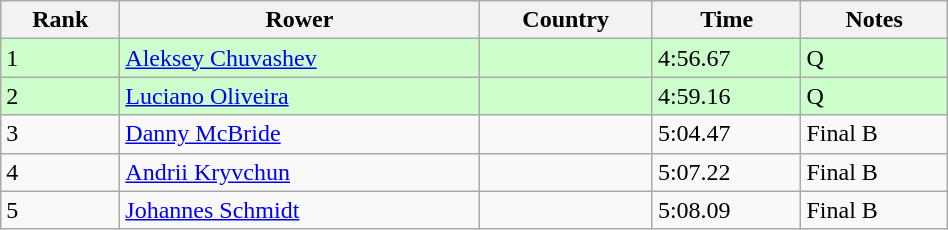<table class="wikitable" width=50%>
<tr>
<th>Rank</th>
<th>Rower</th>
<th>Country</th>
<th>Time</th>
<th>Notes</th>
</tr>
<tr bgcolor=#ccffcc>
<td>1</td>
<td><a href='#'>Aleksey Chuvashev</a></td>
<td></td>
<td>4:56.67</td>
<td>Q</td>
</tr>
<tr bgcolor=#ccffcc>
<td>2</td>
<td><a href='#'>Luciano Oliveira</a></td>
<td></td>
<td>4:59.16</td>
<td>Q</td>
</tr>
<tr>
<td>3</td>
<td><a href='#'>Danny McBride</a></td>
<td></td>
<td>5:04.47</td>
<td>Final B</td>
</tr>
<tr>
<td>4</td>
<td><a href='#'>Andrii Kryvchun</a></td>
<td></td>
<td>5:07.22</td>
<td>Final B</td>
</tr>
<tr>
<td>5</td>
<td><a href='#'>Johannes Schmidt</a></td>
<td></td>
<td>5:08.09</td>
<td>Final B</td>
</tr>
</table>
